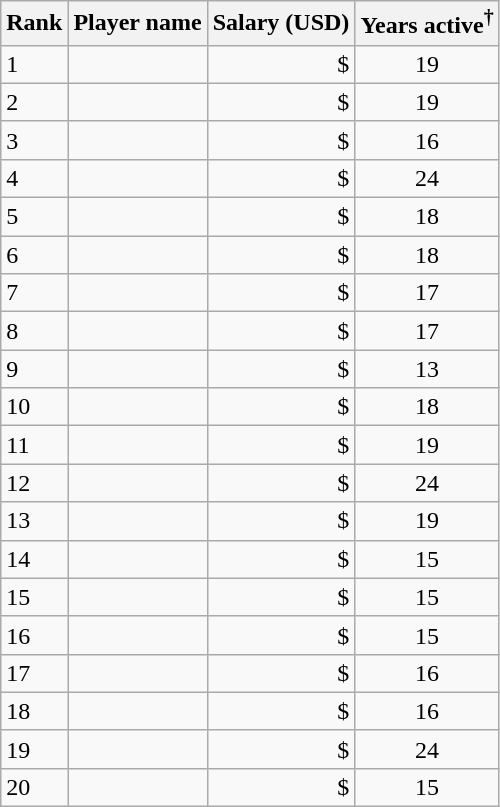<table class="wikitable sortable">
<tr>
<th>Rank</th>
<th>Player name</th>
<th>Salary (USD)</th>
<th>Years active<sup>†</sup></th>
</tr>
<tr>
<td>1</td>
<td></td>
<td align="right">$</td>
<td align="center">19 </td>
</tr>
<tr>
<td>2</td>
<td></td>
<td align="right">$</td>
<td align="center">19 </td>
</tr>
<tr>
<td>3</td>
<td></td>
<td align="right">$</td>
<td align="center">16 </td>
</tr>
<tr>
<td>4</td>
<td></td>
<td align="right">$</td>
<td align="center">24 </td>
</tr>
<tr>
<td>5</td>
<td></td>
<td align="right">$</td>
<td align="center">18 </td>
</tr>
<tr>
<td>6</td>
<td></td>
<td align="right">$</td>
<td align="center">18 </td>
</tr>
<tr>
<td>7</td>
<td></td>
<td align="right">$</td>
<td align="center">17 </td>
</tr>
<tr>
<td>8</td>
<td></td>
<td align="right">$</td>
<td align="center">17 </td>
</tr>
<tr>
<td>9</td>
<td></td>
<td align="right">$</td>
<td align="center">13 </td>
</tr>
<tr>
<td>10</td>
<td></td>
<td align="right">$</td>
<td align="center">18 </td>
</tr>
<tr>
<td>11</td>
<td></td>
<td align="right">$</td>
<td align="center">19 </td>
</tr>
<tr>
<td>12</td>
<td></td>
<td align="right">$</td>
<td align="center">24 </td>
</tr>
<tr>
<td>13</td>
<td></td>
<td align="right">$</td>
<td align="center">19 </td>
</tr>
<tr>
<td>14</td>
<td></td>
<td align="right">$</td>
<td align="center">15 </td>
</tr>
<tr>
<td>15</td>
<td></td>
<td align="right">$</td>
<td align="center">15 </td>
</tr>
<tr>
<td>16</td>
<td></td>
<td align="right">$</td>
<td align="center">15 </td>
</tr>
<tr>
<td>17</td>
<td></td>
<td align="right">$</td>
<td align="center">16 </td>
</tr>
<tr>
<td>18</td>
<td></td>
<td align="right">$</td>
<td align="center">16 </td>
</tr>
<tr>
<td>19</td>
<td></td>
<td align="right">$</td>
<td align="center">24 </td>
</tr>
<tr>
<td>20</td>
<td></td>
<td align="right">$</td>
<td align="center">15 </td>
</tr>
</table>
